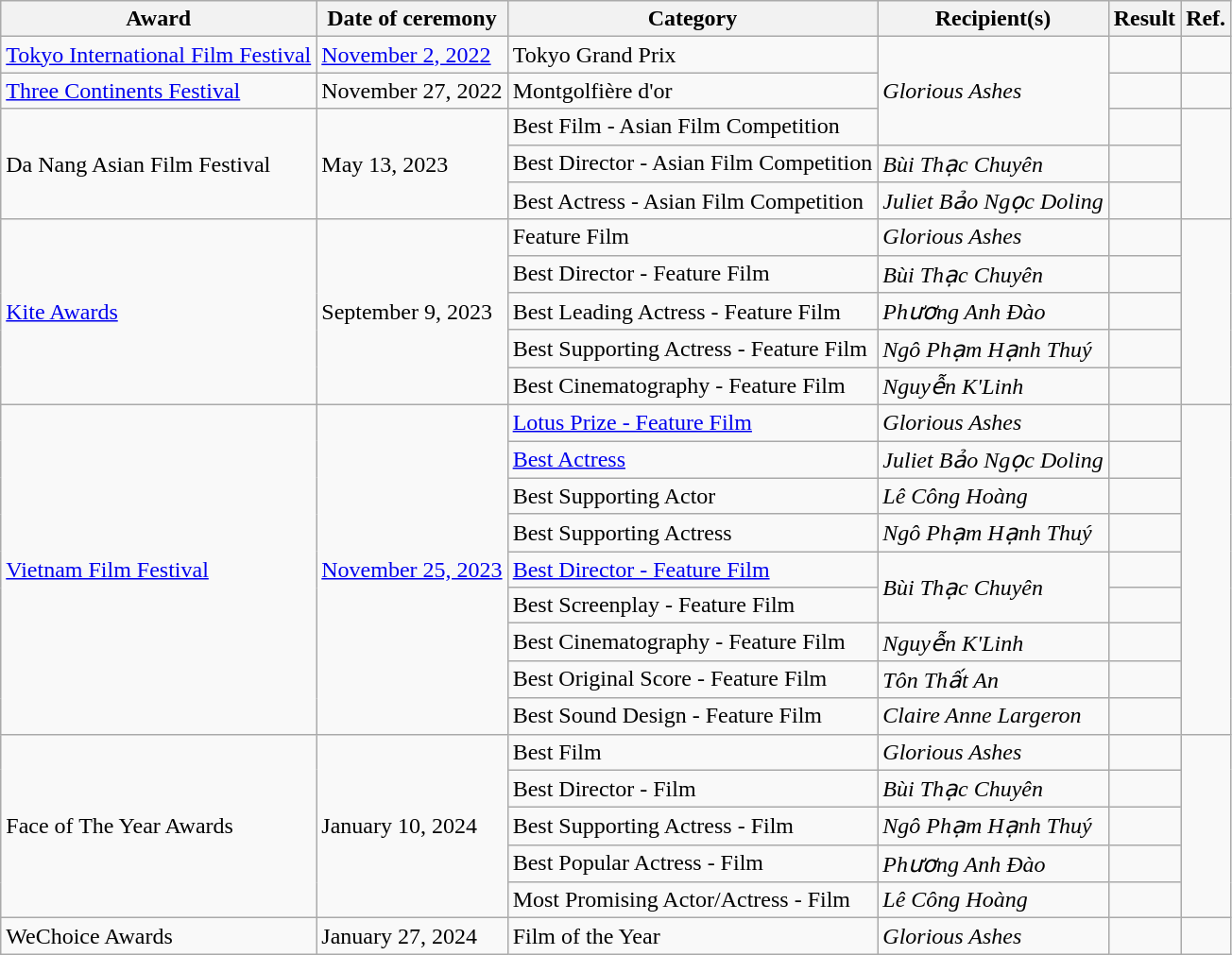<table class="wikitable">
<tr>
<th>Award</th>
<th>Date of ceremony</th>
<th>Category</th>
<th>Recipient(s)</th>
<th>Result</th>
<th>Ref.</th>
</tr>
<tr>
<td><a href='#'>Tokyo International Film Festival</a></td>
<td><a href='#'>November 2, 2022</a></td>
<td>Tokyo Grand Prix</td>
<td rowspan="3"><em>Glorious Ashes</em></td>
<td></td>
<td></td>
</tr>
<tr>
<td><a href='#'>Three Continents Festival</a></td>
<td>November 27, 2022</td>
<td>Montgolfière d'or</td>
<td></td>
<td></td>
</tr>
<tr>
<td rowspan="3">Da Nang Asian Film Festival</td>
<td rowspan="3">May 13, 2023</td>
<td>Best Film - Asian Film Competition</td>
<td></td>
<td rowspan="3"></td>
</tr>
<tr>
<td>Best Director - Asian Film Competition</td>
<td><em>Bùi Thạc Chuyên</em></td>
<td></td>
</tr>
<tr>
<td>Best Actress - Asian Film Competition</td>
<td><em>Juliet Bảo Ngọc Doling</em></td>
<td></td>
</tr>
<tr>
<td rowspan="5"><a href='#'>Kite Awards</a></td>
<td rowspan="5">September 9, 2023</td>
<td>Feature Film</td>
<td><em>Glorious Ashes</em></td>
<td></td>
<td rowspan="5"></td>
</tr>
<tr>
<td>Best Director - Feature Film</td>
<td><em>Bùi Thạc Chuyên</em></td>
<td></td>
</tr>
<tr>
<td>Best Leading Actress - Feature Film</td>
<td><em>Phương Anh Đào</em></td>
<td></td>
</tr>
<tr>
<td>Best Supporting Actress - Feature Film</td>
<td><em>Ngô Phạm Hạnh Thuý</em></td>
<td></td>
</tr>
<tr>
<td>Best Cinematography - Feature Film</td>
<td><em>Nguyễn K'Linh</em></td>
<td></td>
</tr>
<tr>
<td rowspan="9"><a href='#'>Vietnam Film Festival</a></td>
<td rowspan="9"><a href='#'>November 25, 2023</a></td>
<td><a href='#'>Lotus Prize - Feature Film</a></td>
<td><em>Glorious Ashes</em></td>
<td></td>
<td rowspan="9"></td>
</tr>
<tr>
<td><a href='#'>Best Actress</a></td>
<td><em>Juliet Bảo Ngọc Doling</em></td>
<td></td>
</tr>
<tr>
<td>Best Supporting Actor</td>
<td><em>Lê Công Hoàng</em></td>
<td></td>
</tr>
<tr>
<td>Best Supporting Actress</td>
<td><em>Ngô Phạm Hạnh Thuý</em></td>
<td></td>
</tr>
<tr>
<td><a href='#'>Best Director - Feature Film</a></td>
<td rowspan="2"><em>Bùi Thạc Chuyên</em></td>
<td></td>
</tr>
<tr>
<td>Best Screenplay - Feature Film</td>
<td></td>
</tr>
<tr>
<td>Best Cinematography - Feature Film</td>
<td><em>Nguyễn K'Linh</em></td>
<td></td>
</tr>
<tr>
<td>Best Original Score - Feature Film</td>
<td><em>Tôn Thất An</em></td>
<td></td>
</tr>
<tr>
<td>Best Sound Design - Feature Film</td>
<td><em>Claire Anne Largeron</em></td>
<td></td>
</tr>
<tr>
<td rowspan="5">Face of The Year Awards</td>
<td rowspan="5">January 10, 2024</td>
<td>Best Film</td>
<td><em>Glorious Ashes</em></td>
<td></td>
<td rowspan="5"></td>
</tr>
<tr>
<td>Best Director - Film</td>
<td><em>Bùi Thạc Chuyên</em></td>
<td></td>
</tr>
<tr>
<td>Best Supporting Actress - Film</td>
<td><em>Ngô Phạm Hạnh Thuý</em></td>
<td></td>
</tr>
<tr>
<td>Best Popular Actress - Film</td>
<td><em>Phương Anh Đào</em></td>
<td></td>
</tr>
<tr>
<td>Most Promising Actor/Actress - Film</td>
<td><em>Lê Công Hoàng</em></td>
<td></td>
</tr>
<tr>
<td>WeChoice Awards</td>
<td>January 27, 2024</td>
<td>Film of the Year</td>
<td><em>Glorious Ashes</em></td>
<td></td>
<td></td>
</tr>
</table>
